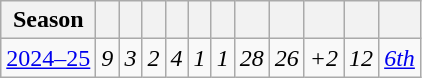<table class="wikitable sortable" style="text-align: center">
<tr>
<th>Season</th>
<th></th>
<th></th>
<th></th>
<th></th>
<th></th>
<th></th>
<th></th>
<th></th>
<th></th>
<th></th>
<th></th>
</tr>
<tr>
<td><a href='#'>2024–25</a></td>
<td><em>9</em></td>
<td><em>3</em></td>
<td><em>2</em></td>
<td><em>4</em></td>
<td><em>1</em></td>
<td><em>1</em></td>
<td><em>28</em></td>
<td><em>26</em></td>
<td><em>+2</em></td>
<td><em>12</em></td>
<td><em><a href='#'>6th</a></em></td>
</tr>
</table>
